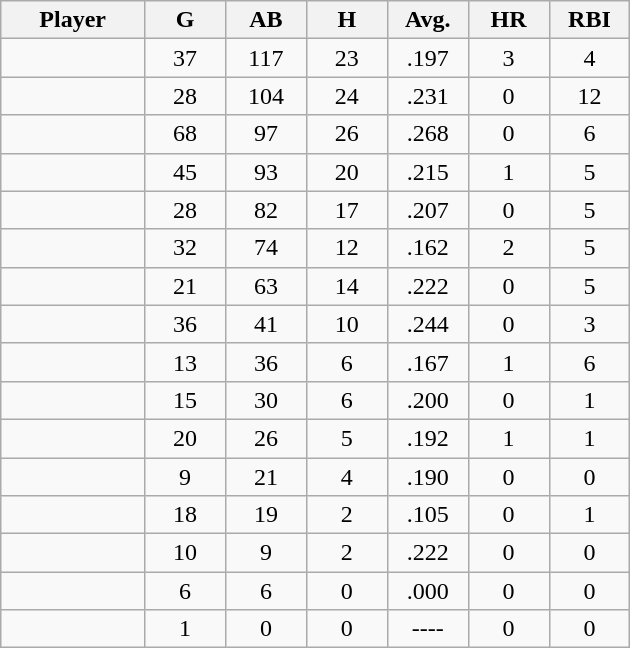<table class="wikitable sortable">
<tr>
<th bgcolor="#DDDDFF" width="16%">Player</th>
<th bgcolor="#DDDDFF" width="9%">G</th>
<th bgcolor="#DDDDFF" width="9%">AB</th>
<th bgcolor="#DDDDFF" width="9%">H</th>
<th bgcolor="#DDDDFF" width="9%">Avg.</th>
<th bgcolor="#DDDDFF" width="9%">HR</th>
<th bgcolor="#DDDDFF" width="9%">RBI</th>
</tr>
<tr align="center">
<td></td>
<td>37</td>
<td>117</td>
<td>23</td>
<td>.197</td>
<td>3</td>
<td>4</td>
</tr>
<tr align="center">
<td></td>
<td>28</td>
<td>104</td>
<td>24</td>
<td>.231</td>
<td>0</td>
<td>12</td>
</tr>
<tr align="center">
<td></td>
<td>68</td>
<td>97</td>
<td>26</td>
<td>.268</td>
<td>0</td>
<td>6</td>
</tr>
<tr align="center">
<td></td>
<td>45</td>
<td>93</td>
<td>20</td>
<td>.215</td>
<td>1</td>
<td>5</td>
</tr>
<tr align="center">
<td></td>
<td>28</td>
<td>82</td>
<td>17</td>
<td>.207</td>
<td>0</td>
<td>5</td>
</tr>
<tr align="center">
<td></td>
<td>32</td>
<td>74</td>
<td>12</td>
<td>.162</td>
<td>2</td>
<td>5</td>
</tr>
<tr align="center">
<td></td>
<td>21</td>
<td>63</td>
<td>14</td>
<td>.222</td>
<td>0</td>
<td>5</td>
</tr>
<tr align="center">
<td></td>
<td>36</td>
<td>41</td>
<td>10</td>
<td>.244</td>
<td>0</td>
<td>3</td>
</tr>
<tr align="center">
<td></td>
<td>13</td>
<td>36</td>
<td>6</td>
<td>.167</td>
<td>1</td>
<td>6</td>
</tr>
<tr align="center">
<td></td>
<td>15</td>
<td>30</td>
<td>6</td>
<td>.200</td>
<td>0</td>
<td>1</td>
</tr>
<tr align="center">
<td></td>
<td>20</td>
<td>26</td>
<td>5</td>
<td>.192</td>
<td>1</td>
<td>1</td>
</tr>
<tr align="center">
<td></td>
<td>9</td>
<td>21</td>
<td>4</td>
<td>.190</td>
<td>0</td>
<td>0</td>
</tr>
<tr align="center">
<td></td>
<td>18</td>
<td>19</td>
<td>2</td>
<td>.105</td>
<td>0</td>
<td>1</td>
</tr>
<tr align="center">
<td></td>
<td>10</td>
<td>9</td>
<td>2</td>
<td>.222</td>
<td>0</td>
<td>0</td>
</tr>
<tr align="center">
<td></td>
<td>6</td>
<td>6</td>
<td>0</td>
<td>.000</td>
<td>0</td>
<td>0</td>
</tr>
<tr align="center">
<td></td>
<td>1</td>
<td>0</td>
<td>0</td>
<td>----</td>
<td>0</td>
<td>0</td>
</tr>
</table>
